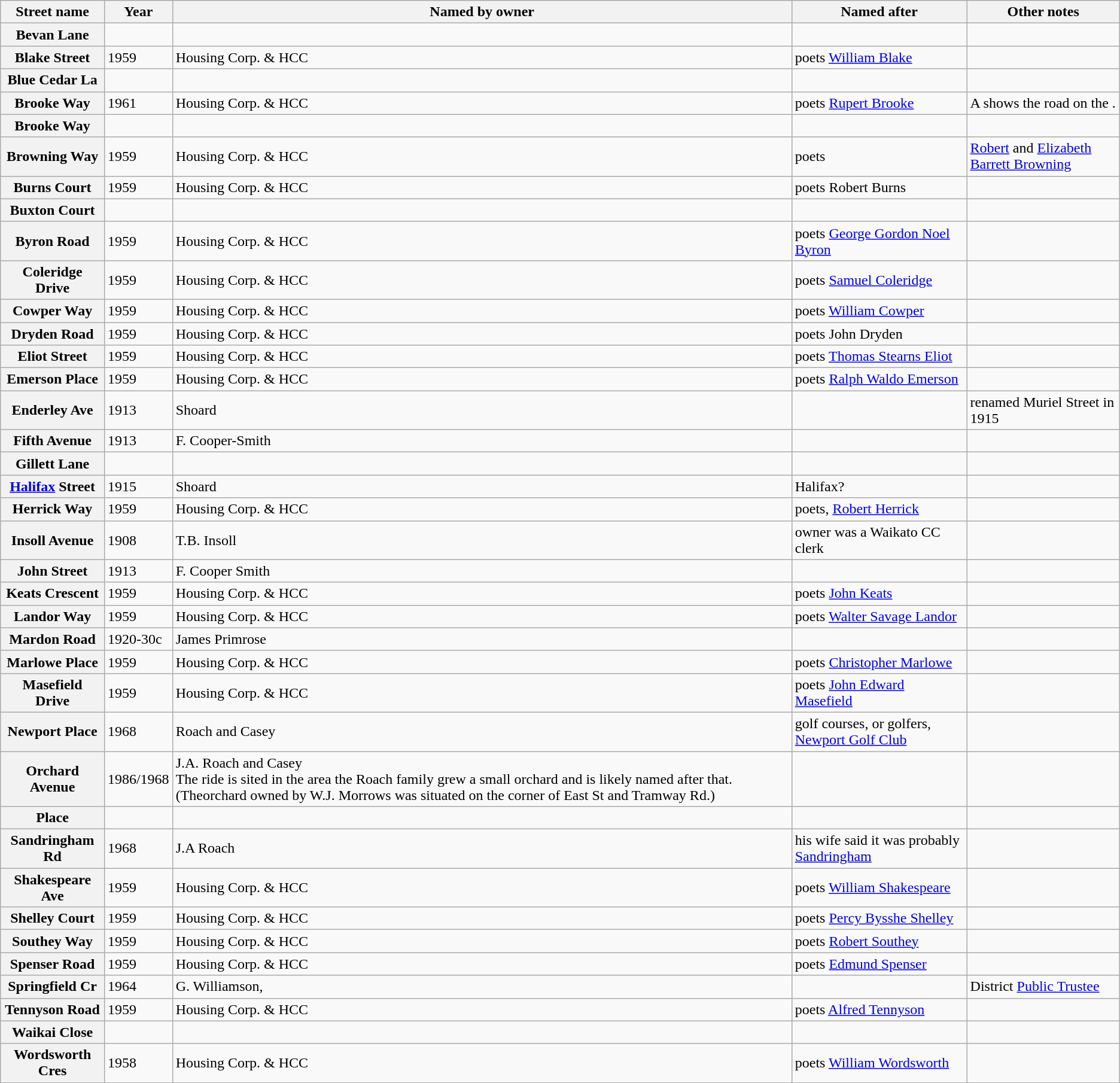<table class="wikitable sortable" border="1">
<tr>
<th>Street name</th>
<th><strong>Year</strong></th>
<th><strong>Named by owner</strong></th>
<th><strong>Named after</strong></th>
<th><strong>Other notes</strong></th>
</tr>
<tr>
<th>Bevan Lane</th>
<td></td>
<td></td>
<td></td>
<td></td>
</tr>
<tr>
<th>Blake Street</th>
<td>1959</td>
<td>Housing Corp. & HCC</td>
<td>poets <a href='#'>William Blake</a></td>
<td></td>
</tr>
<tr>
<th>Blue Cedar La</th>
<td></td>
<td></td>
<td></td>
<td></td>
</tr>
<tr>
<th>Brooke Way</th>
<td>1961</td>
<td>Housing Corp. & HCC</td>
<td>poets <a href='#'>Rupert Brooke</a></td>
<td>A  shows the road on the .</td>
</tr>
<tr>
<th>Brooke Way</th>
<td></td>
<td></td>
<td></td>
<td></td>
</tr>
<tr>
<th>Browning Way</th>
<td>1959</td>
<td>Housing Corp. & HCC</td>
<td>poets</td>
<td><a href='#'>Robert</a> and <a href='#'>Elizabeth Barrett Browning</a></td>
</tr>
<tr>
<th>Burns Court</th>
<td>1959</td>
<td>Housing Corp. & HCC</td>
<td>poets Robert Burns</td>
<td></td>
</tr>
<tr>
<th>Buxton Court</th>
<td></td>
<td></td>
<td></td>
<td></td>
</tr>
<tr>
<th>Byron Road</th>
<td>1959</td>
<td>Housing Corp. & HCC</td>
<td>poets <a href='#'>George Gordon Noel Byron</a></td>
<td></td>
</tr>
<tr>
<th>Coleridge Drive</th>
<td>1959</td>
<td>Housing Corp. & HCC</td>
<td>poets <a href='#'>Samuel Coleridge</a></td>
<td></td>
</tr>
<tr>
<th>Cowper Way</th>
<td>1959</td>
<td>Housing Corp. & HCC</td>
<td>poets <a href='#'>William Cowper</a></td>
<td></td>
</tr>
<tr>
<th>Dryden Road</th>
<td>1959</td>
<td>Housing Corp. & HCC</td>
<td>poets John Dryden</td>
<td></td>
</tr>
<tr>
<th>Eliot Street</th>
<td>1959</td>
<td>Housing Corp. & HCC</td>
<td>poets <a href='#'>Thomas Stearns Eliot</a></td>
<td></td>
</tr>
<tr>
<th>Emerson Place</th>
<td>1959</td>
<td>Housing Corp. & HCC</td>
<td>poets <a href='#'>Ralph Waldo Emerson</a></td>
<td></td>
</tr>
<tr>
<th>Enderley Ave</th>
<td>1913</td>
<td>Shoard</td>
<td></td>
<td>renamed Muriel Street in 1915</td>
</tr>
<tr>
<th>Fifth Avenue</th>
<td>1913</td>
<td>F. Cooper-Smith</td>
<td></td>
<td></td>
</tr>
<tr>
<th>Gillett Lane</th>
<td></td>
<td></td>
<td></td>
<td></td>
</tr>
<tr>
<th><a href='#'>Halifax</a> Street</th>
<td>1915</td>
<td>Shoard</td>
<td>Halifax?</td>
<td></td>
</tr>
<tr>
<th>Herrick Way</th>
<td>1959</td>
<td>Housing Corp. & HCC</td>
<td>poets, <a href='#'>Robert Herrick</a></td>
<td></td>
</tr>
<tr>
<th>Insoll Avenue</th>
<td>1908</td>
<td>T.B. Insoll</td>
<td>owner was a Waikato CC clerk</td>
<td></td>
</tr>
<tr>
<th>John Street</th>
<td>1913</td>
<td>F. Cooper Smith</td>
<td></td>
<td></td>
</tr>
<tr>
<th>Keats Crescent</th>
<td>1959</td>
<td>Housing Corp. & HCC</td>
<td>poets <a href='#'>John Keats</a></td>
<td></td>
</tr>
<tr>
<th>Landor Way</th>
<td>1959</td>
<td>Housing Corp. & HCC</td>
<td>poets <a href='#'>Walter Savage Landor</a></td>
<td></td>
</tr>
<tr>
<th>Mardon Road</th>
<td>1920-30c</td>
<td>James Primrose</td>
<td></td>
<td></td>
</tr>
<tr>
<th>Marlowe Place</th>
<td>1959</td>
<td>Housing Corp. & HCC</td>
<td>poets <a href='#'>Christopher Marlowe</a></td>
<td></td>
</tr>
<tr>
<th>Masefield Drive</th>
<td>1959</td>
<td>Housing Corp. & HCC</td>
<td>poets <a href='#'>John Edward Masefield</a></td>
<td></td>
</tr>
<tr>
<th>Newport Place</th>
<td>1968</td>
<td>Roach and Casey</td>
<td>golf courses, or golfers, <a href='#'>Newport Golf Club</a></td>
<td></td>
</tr>
<tr>
<th>Orchard Avenue</th>
<td>1986/1968</td>
<td>J.A. Roach and Casey<br>The ride is sited in the area the Roach family grew a small orchard and is likely named after that.  (Theorchard owned by W.J. Morrows was situated on the corner of East St and Tramway Rd.)</td>
<td></td>
</tr>
<tr>
<th> Place</th>
<td></td>
<td></td>
<td></td>
<td></td>
</tr>
<tr>
<th>Sandringham Rd</th>
<td>1968</td>
<td>J.A Roach</td>
<td>his wife said it was probably <a href='#'>Sandringham</a></td>
<td></td>
</tr>
<tr>
<th>Shakespeare Ave</th>
<td>1959</td>
<td>Housing Corp. & HCC</td>
<td>poets <a href='#'>William Shakespeare</a></td>
<td></td>
</tr>
<tr>
<th>Shelley Court</th>
<td>1959</td>
<td>Housing Corp. & HCC</td>
<td>poets <a href='#'>Percy Bysshe Shelley</a></td>
<td></td>
</tr>
<tr>
<th>Southey Way</th>
<td>1959</td>
<td>Housing Corp. & HCC</td>
<td>poets <a href='#'>Robert Southey</a></td>
<td></td>
</tr>
<tr>
<th>Spenser Road</th>
<td>1959</td>
<td>Housing Corp. & HCC</td>
<td>poets <a href='#'>Edmund Spenser</a></td>
<td></td>
</tr>
<tr>
<th>Springfield Cr</th>
<td>1964</td>
<td>G. Williamson,</td>
<td></td>
<td>District <a href='#'>Public Trustee</a></td>
</tr>
<tr>
<th>Tennyson Road</th>
<td>1959</td>
<td>Housing Corp. & HCC</td>
<td>poets <a href='#'>Alfred Tennyson</a></td>
<td></td>
</tr>
<tr>
<th>Waikai Close</th>
<td></td>
<td></td>
<td></td>
<td></td>
</tr>
<tr>
<th>Wordsworth Cres</th>
<td>1958</td>
<td>Housing Corp. & HCC</td>
<td>poets <a href='#'>William Wordsworth</a></td>
<td></td>
</tr>
</table>
